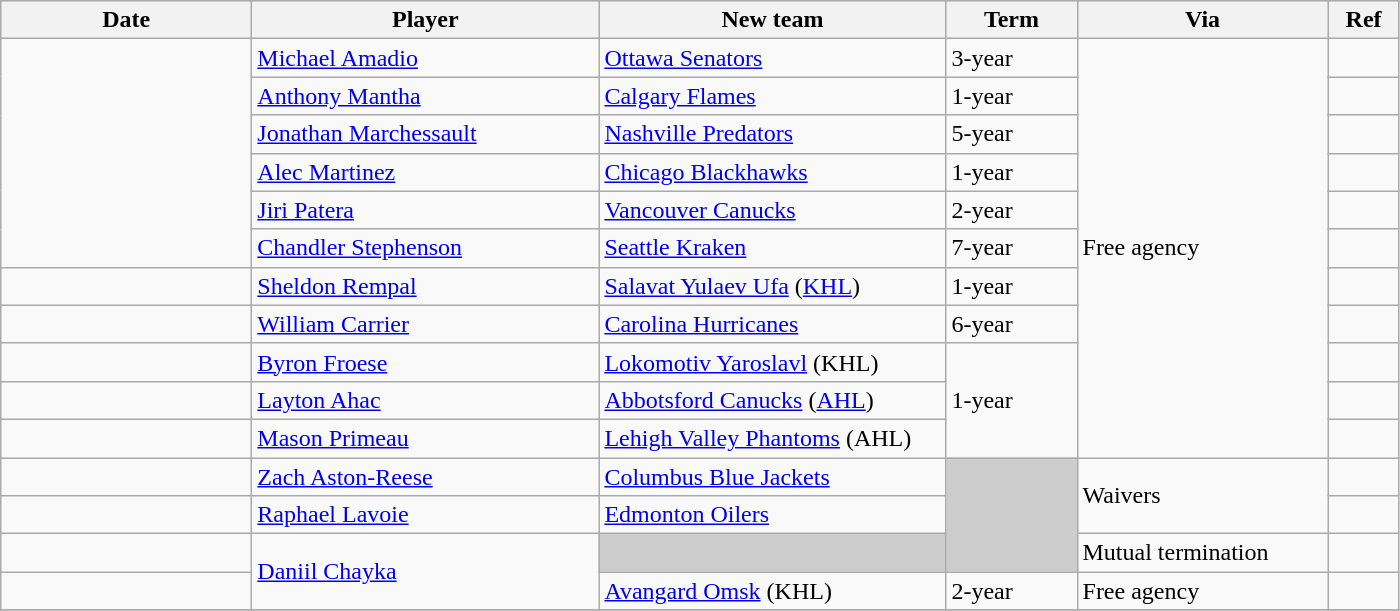<table class="wikitable">
<tr style="background:#ddd; text-align:center;">
<th style="width: 10em;">Date</th>
<th style="width: 14em;">Player</th>
<th style="width: 14em;">New team</th>
<th style="width: 5em;">Term</th>
<th style="width: 10em;">Via</th>
<th style="width: 2.5em;">Ref</th>
</tr>
<tr>
<td rowspan="6"></td>
<td><a href='#'>Michael Amadio</a></td>
<td><a href='#'>Ottawa Senators</a></td>
<td>3-year</td>
<td rowspan="11">Free agency</td>
<td></td>
</tr>
<tr>
<td><a href='#'>Anthony Mantha</a></td>
<td><a href='#'>Calgary Flames</a></td>
<td>1-year</td>
<td></td>
</tr>
<tr>
<td><a href='#'>Jonathan Marchessault</a></td>
<td><a href='#'>Nashville Predators</a></td>
<td>5-year</td>
<td></td>
</tr>
<tr>
<td><a href='#'>Alec Martinez</a></td>
<td><a href='#'>Chicago Blackhawks</a></td>
<td>1-year</td>
<td></td>
</tr>
<tr>
<td><a href='#'>Jiri Patera</a></td>
<td><a href='#'>Vancouver Canucks</a></td>
<td>2-year</td>
<td></td>
</tr>
<tr>
<td><a href='#'>Chandler Stephenson</a></td>
<td><a href='#'>Seattle Kraken</a></td>
<td>7-year</td>
<td></td>
</tr>
<tr>
<td></td>
<td><a href='#'>Sheldon Rempal</a></td>
<td><a href='#'>Salavat Yulaev Ufa</a> (<a href='#'>KHL</a>)</td>
<td>1-year</td>
<td></td>
</tr>
<tr>
<td></td>
<td><a href='#'>William Carrier</a></td>
<td><a href='#'>Carolina Hurricanes</a></td>
<td>6-year</td>
<td></td>
</tr>
<tr>
<td></td>
<td><a href='#'>Byron Froese</a></td>
<td><a href='#'>Lokomotiv Yaroslavl</a> (KHL)</td>
<td rowspan="3">1-year</td>
<td></td>
</tr>
<tr>
<td></td>
<td><a href='#'>Layton Ahac</a></td>
<td><a href='#'>Abbotsford Canucks</a> (<a href='#'>AHL</a>)</td>
<td></td>
</tr>
<tr>
<td></td>
<td><a href='#'>Mason Primeau</a></td>
<td><a href='#'>Lehigh Valley Phantoms</a> (AHL)</td>
<td></td>
</tr>
<tr>
<td></td>
<td><a href='#'>Zach Aston-Reese</a></td>
<td><a href='#'>Columbus Blue Jackets</a></td>
<td rowspan="3" style="background:#ccc;"></td>
<td rowspan="2">Waivers</td>
<td></td>
</tr>
<tr>
<td></td>
<td><a href='#'>Raphael Lavoie</a></td>
<td><a href='#'>Edmonton Oilers</a></td>
<td></td>
</tr>
<tr>
<td></td>
<td rowspan="2"><a href='#'>Daniil Chayka</a></td>
<td style="background:#ccc;"></td>
<td>Mutual termination</td>
<td></td>
</tr>
<tr>
<td></td>
<td><a href='#'>Avangard Omsk</a> (KHL)</td>
<td>2-year</td>
<td>Free agency</td>
<td></td>
</tr>
<tr>
</tr>
</table>
